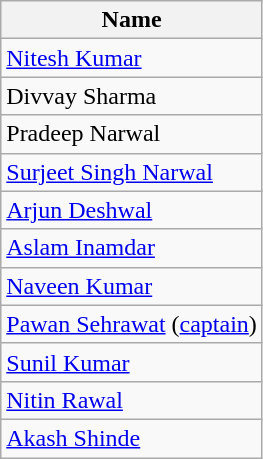<table class="wikitable sortable" style="text-align: left">
<tr>
<th style="text-align:center;">Name</th>
</tr>
<tr>
<td><a href='#'>Nitesh Kumar</a></td>
</tr>
<tr>
<td>Divvay Sharma</td>
</tr>
<tr>
<td>Pradeep Narwal</td>
</tr>
<tr>
<td><a href='#'>Surjeet Singh Narwal</a></td>
</tr>
<tr>
<td><a href='#'>Arjun Deshwal</a></td>
</tr>
<tr>
<td><a href='#'>Aslam Inamdar</a></td>
</tr>
<tr>
<td><a href='#'>Naveen Kumar</a></td>
</tr>
<tr>
<td><a href='#'>Pawan Sehrawat</a> (<a href='#'>captain</a>)</td>
</tr>
<tr>
<td><a href='#'>Sunil Kumar</a></td>
</tr>
<tr>
<td><a href='#'>Nitin Rawal</a></td>
</tr>
<tr>
<td><a href='#'>Akash Shinde</a></td>
</tr>
</table>
